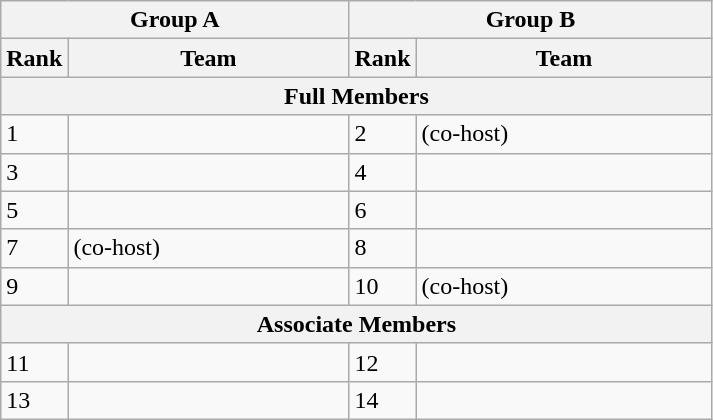<table class="wikitable">
<tr>
<th colspan=2>Group A</th>
<th colspan=2>Group B</th>
</tr>
<tr>
<th>Rank</th>
<th>Team</th>
<th>Rank</th>
<th>Team</th>
</tr>
<tr>
<th colspan=4>Full Members</th>
</tr>
<tr>
<td width=20px>1</td>
<td style="width:180px"></td>
<td width=20px>2</td>
<td style="width:190px"> (co-host)</td>
</tr>
<tr>
<td>3</td>
<td></td>
<td>4</td>
<td></td>
</tr>
<tr>
<td>5</td>
<td></td>
<td>6</td>
<td></td>
</tr>
<tr>
<td>7</td>
<td> (co-host)</td>
<td>8</td>
<td></td>
</tr>
<tr>
<td>9</td>
<td></td>
<td>10</td>
<td> (co-host)</td>
</tr>
<tr>
<th colspan=4>Associate Members</th>
</tr>
<tr>
<td>11</td>
<td></td>
<td>12</td>
<td></td>
</tr>
<tr>
<td>13</td>
<td></td>
<td>14</td>
<td></td>
</tr>
</table>
